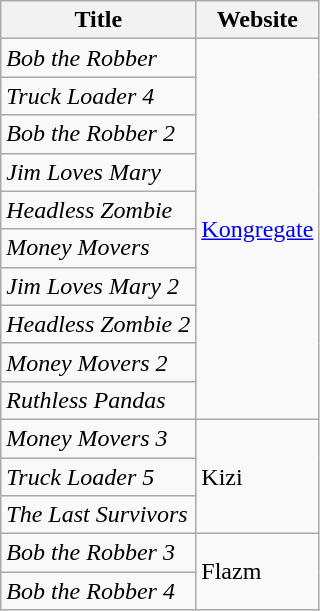<table class="wikitable">
<tr>
<th>Title</th>
<th>Website</th>
</tr>
<tr>
<td><em>Bob the Robber</em></td>
<td rowspan=10><a href='#'>Kongregate</a></td>
</tr>
<tr>
<td><em>Truck Loader 4</em></td>
</tr>
<tr>
<td><em>Bob the Robber 2</em></td>
</tr>
<tr>
<td><em>Jim Loves Mary</em></td>
</tr>
<tr>
<td><em>Headless Zombie</em></td>
</tr>
<tr>
<td><em>Money Movers</em></td>
</tr>
<tr>
<td><em>Jim Loves Mary 2</em></td>
</tr>
<tr>
<td><em>Headless Zombie 2</em></td>
</tr>
<tr>
<td><em>Money Movers 2</em></td>
</tr>
<tr>
<td><em>Ruthless Pandas</em></td>
</tr>
<tr>
<td><em>Money Movers 3</em></td>
<td rowspan=3>Kizi</td>
</tr>
<tr>
<td><em>Truck Loader 5</em></td>
</tr>
<tr>
<td><em>The Last Survivors</em></td>
</tr>
<tr>
<td><em>Bob the Robber 3</em></td>
<td rowspan=2>Flazm</td>
</tr>
<tr>
<td><em>Bob the Robber 4</em></td>
</tr>
</table>
